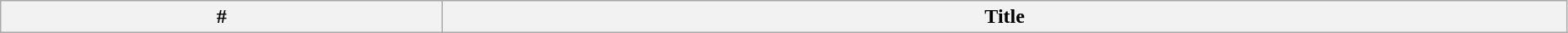<table class="wikitable plainrowheaders" style="width:98%;">
<tr>
<th>#</th>
<th>Title<br>




</th>
</tr>
</table>
